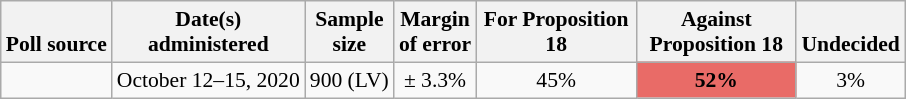<table class="wikitable" style="font-size:90%;text-align:center;">
<tr valign=bottom>
<th>Poll source</th>
<th>Date(s)<br>administered</th>
<th>Sample<br>size</th>
<th>Margin<br>of error</th>
<th style="width:100px;">For Proposition 18</th>
<th style="width:100px;">Against Proposition 18</th>
<th>Undecided</th>
</tr>
<tr>
<td style="text-align:left;"></td>
<td>October 12–15, 2020</td>
<td>900 (LV)</td>
<td>± 3.3%</td>
<td>45%</td>
<td style="background: rgb(233, 107, 103);"><strong>52%</strong></td>
<td>3%</td>
</tr>
</table>
